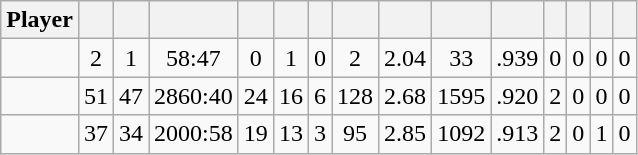<table class="wikitable sortable" style="text-align:center;">
<tr>
<th>Player</th>
<th></th>
<th></th>
<th></th>
<th></th>
<th></th>
<th></th>
<th></th>
<th></th>
<th></th>
<th></th>
<th></th>
<th></th>
<th></th>
<th></th>
</tr>
<tr>
<td></td>
<td>2</td>
<td>1</td>
<td>58:47</td>
<td>0</td>
<td>1</td>
<td>0</td>
<td>2</td>
<td>2.04</td>
<td>33</td>
<td>.939</td>
<td>0</td>
<td>0</td>
<td>0</td>
<td>0</td>
</tr>
<tr>
<td></td>
<td>51</td>
<td>47</td>
<td>2860:40</td>
<td>24</td>
<td>16</td>
<td>6</td>
<td>128</td>
<td>2.68</td>
<td>1595</td>
<td>.920</td>
<td>2</td>
<td>0</td>
<td>0</td>
<td>0</td>
</tr>
<tr>
<td></td>
<td>37</td>
<td>34</td>
<td>2000:58</td>
<td>19</td>
<td>13</td>
<td>3</td>
<td>95</td>
<td>2.85</td>
<td>1092</td>
<td>.913</td>
<td>2</td>
<td>0</td>
<td>1</td>
<td>0</td>
</tr>
</table>
